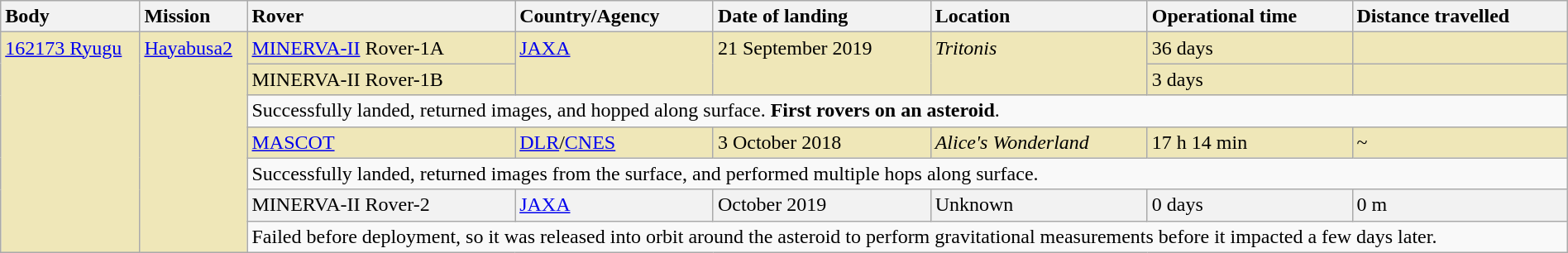<table class="wikitable sortable" width="100%">
<tr valign="top">
<th style="text-align:left">Body</th>
<th style="text-align:left">Mission</th>
<th style="text-align:left">Rover</th>
<th style="text-align:left">Country/Agency</th>
<th style="text-align:left">Date of landing</th>
<th style="text-align:left">Location</th>
<th style="text-align:left">Operational time</th>
<th style="text-align:left">Distance travelled</th>
</tr>
<tr valign="top" style="background:#EFE7B8">
<td rowspan="7"><a href='#'>162173 Ryugu</a></td>
<td rowspan="7"><a href='#'>Hayabusa2</a></td>
<td><a href='#'>MINERVA-II</a> Rover-1A</td>
<td rowspan=2> <a href='#'>JAXA</a></td>
<td rowspan=2>21 September 2019</td>
<td rowspan=2><em>Tritonis</em></td>
<td>36 days</td>
<td></td>
</tr>
<tr valign="top" style="background:#EFE7B8">
<td>MINERVA-II Rover-1B</td>
<td>3 days</td>
<td></td>
</tr>
<tr>
<td colspan="6">Successfully landed, returned images, and hopped along surface. <strong>First rovers on an asteroid</strong>.</td>
</tr>
<tr valign="top" style="background:#EFE7B8">
<td><a href='#'>MASCOT</a></td>
<td> <a href='#'>DLR</a>/<a href='#'>CNES</a></td>
<td>3 October 2018</td>
<td><em>Alice's Wonderland</em></td>
<td>17 h 14 min</td>
<td>~</td>
</tr>
<tr>
<td colspan="6">Successfully landed, returned images from the surface, and performed multiple hops along surface.</td>
</tr>
<tr valign="top" style="background:#F2F2F2">
<td>MINERVA-II Rover-2</td>
<td> <a href='#'>JAXA</a></td>
<td>October 2019</td>
<td>Unknown</td>
<td>0 days</td>
<td>0 m</td>
</tr>
<tr>
<td colspan="6">Failed before deployment, so it was released into orbit around the asteroid to perform gravitational measurements before it impacted a few days later.</td>
</tr>
</table>
